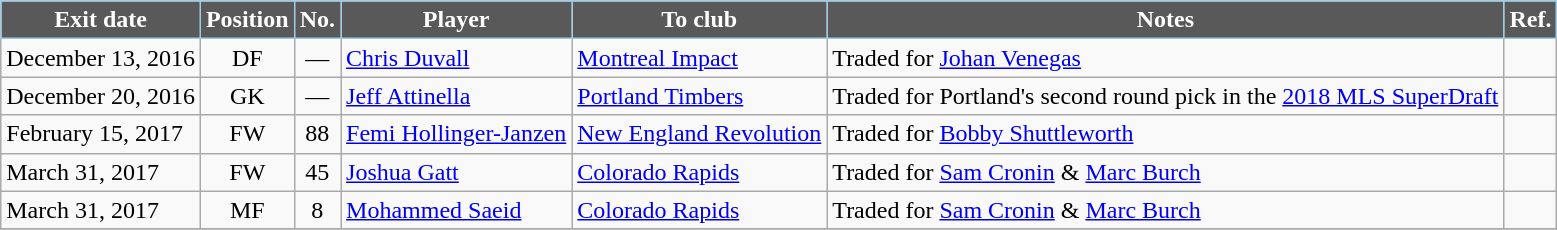<table class="wikitable sortable">
<tr>
<th style="background:#585958; color:#FFFFFF; border:1px solid #9BCDE4;"><strong>Exit date</strong></th>
<th style="background:#585958; color:#FFFFFF; border:1px solid #9BCDE4;"><strong>Position</strong></th>
<th style="background:#585958; color:#FFFFFF; border:1px solid #9BCDE4;"><strong>No.</strong></th>
<th style="background:#585958; color:#FFFFFF; border:1px solid #9BCDE4;"><strong>Player</strong></th>
<th style="background:#585958; color:#FFFFFF; border:1px solid #9BCDE4;"><strong>To club</strong></th>
<th style="background:#585958; color:#FFFFFF; border:1px solid #9BCDE4;"><strong>Notes</strong></th>
<th style="background:#585958; color:#FFFFFF; border:1px solid #9BCDE4;"><strong>Ref.</strong></th>
</tr>
<tr>
<td>December 13, 2016</td>
<td style="text-align:center;">DF</td>
<td style="text-align:center;">—</td>
<td style="text-align:left;"> <a href='#'>Chris Duvall</a></td>
<td style="text-align:left;"> <a href='#'>Montreal Impact</a></td>
<td>Traded for <a href='#'>Johan Venegas</a></td>
<td></td>
</tr>
<tr>
<td>December 20, 2016</td>
<td style="text-align:center;">GK</td>
<td style="text-align:center;">—</td>
<td style="text-align:left;"> <a href='#'>Jeff Attinella</a></td>
<td style="text-align:left;"> <a href='#'>Portland Timbers</a></td>
<td>Traded for Portland's second round pick in the <a href='#'>2018 MLS SuperDraft</a></td>
<td></td>
</tr>
<tr>
<td>February 15, 2017</td>
<td style="text-align:center;">FW</td>
<td style="text-align:center;">88</td>
<td style="text-align:left;"> <a href='#'>Femi Hollinger-Janzen</a></td>
<td style="text-align:left;"> <a href='#'>New England Revolution</a></td>
<td>Traded for <a href='#'>Bobby Shuttleworth</a></td>
<td></td>
</tr>
<tr>
<td>March 31, 2017</td>
<td style="text-align:center;">FW</td>
<td style="text-align:center;">45</td>
<td style="text-align:left;"> <a href='#'>Joshua Gatt</a></td>
<td style="text-align:left;"> <a href='#'>Colorado Rapids</a></td>
<td>Traded for <a href='#'>Sam Cronin</a> & <a href='#'>Marc Burch</a></td>
<td></td>
</tr>
<tr>
<td>March 31, 2017</td>
<td style="text-align:center;">MF</td>
<td style="text-align:center;">8</td>
<td style="text-align:left;"> <a href='#'>Mohammed Saeid</a></td>
<td style="text-align:left;"> <a href='#'>Colorado Rapids</a></td>
<td>Traded for <a href='#'>Sam Cronin</a> & <a href='#'>Marc Burch</a></td>
<td></td>
</tr>
<tr>
</tr>
</table>
